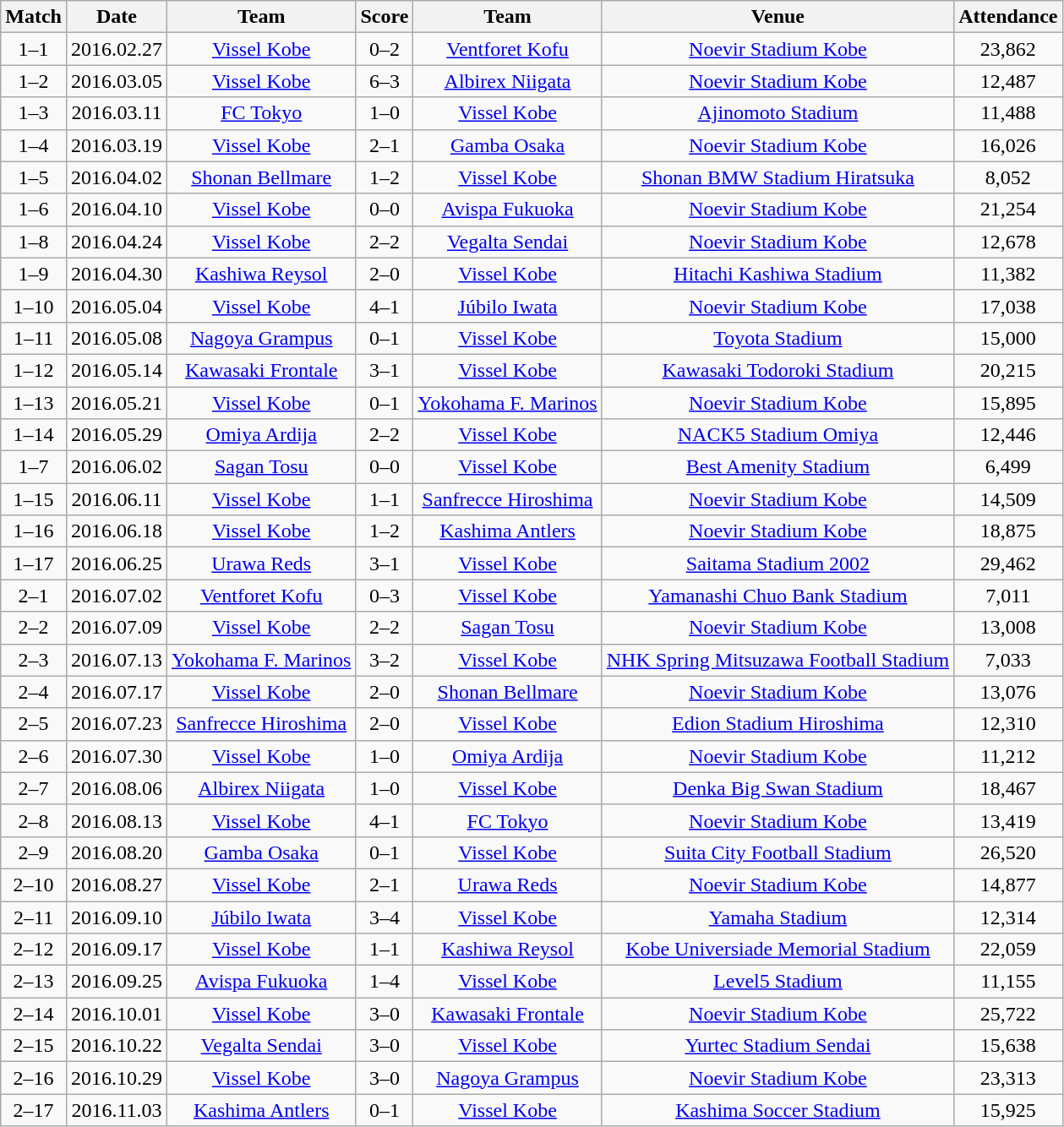<table class="wikitable" style="text-align:center;">
<tr>
<th>Match</th>
<th>Date</th>
<th>Team</th>
<th>Score</th>
<th>Team</th>
<th>Venue</th>
<th>Attendance</th>
</tr>
<tr>
<td>1–1</td>
<td>2016.02.27</td>
<td><a href='#'>Vissel Kobe</a></td>
<td>0–2</td>
<td><a href='#'>Ventforet Kofu</a></td>
<td><a href='#'>Noevir Stadium Kobe</a></td>
<td>23,862</td>
</tr>
<tr>
<td>1–2</td>
<td>2016.03.05</td>
<td><a href='#'>Vissel Kobe</a></td>
<td>6–3</td>
<td><a href='#'>Albirex Niigata</a></td>
<td><a href='#'>Noevir Stadium Kobe</a></td>
<td>12,487</td>
</tr>
<tr>
<td>1–3</td>
<td>2016.03.11</td>
<td><a href='#'>FC Tokyo</a></td>
<td>1–0</td>
<td><a href='#'>Vissel Kobe</a></td>
<td><a href='#'>Ajinomoto Stadium</a></td>
<td>11,488</td>
</tr>
<tr>
<td>1–4</td>
<td>2016.03.19</td>
<td><a href='#'>Vissel Kobe</a></td>
<td>2–1</td>
<td><a href='#'>Gamba Osaka</a></td>
<td><a href='#'>Noevir Stadium Kobe</a></td>
<td>16,026</td>
</tr>
<tr>
<td>1–5</td>
<td>2016.04.02</td>
<td><a href='#'>Shonan Bellmare</a></td>
<td>1–2</td>
<td><a href='#'>Vissel Kobe</a></td>
<td><a href='#'>Shonan BMW Stadium Hiratsuka</a></td>
<td>8,052</td>
</tr>
<tr>
<td>1–6</td>
<td>2016.04.10</td>
<td><a href='#'>Vissel Kobe</a></td>
<td>0–0</td>
<td><a href='#'>Avispa Fukuoka</a></td>
<td><a href='#'>Noevir Stadium Kobe</a></td>
<td>21,254</td>
</tr>
<tr>
<td>1–8</td>
<td>2016.04.24</td>
<td><a href='#'>Vissel Kobe</a></td>
<td>2–2</td>
<td><a href='#'>Vegalta Sendai</a></td>
<td><a href='#'>Noevir Stadium Kobe</a></td>
<td>12,678</td>
</tr>
<tr>
<td>1–9</td>
<td>2016.04.30</td>
<td><a href='#'>Kashiwa Reysol</a></td>
<td>2–0</td>
<td><a href='#'>Vissel Kobe</a></td>
<td><a href='#'>Hitachi Kashiwa Stadium</a></td>
<td>11,382</td>
</tr>
<tr>
<td>1–10</td>
<td>2016.05.04</td>
<td><a href='#'>Vissel Kobe</a></td>
<td>4–1</td>
<td><a href='#'>Júbilo Iwata</a></td>
<td><a href='#'>Noevir Stadium Kobe</a></td>
<td>17,038</td>
</tr>
<tr>
<td>1–11</td>
<td>2016.05.08</td>
<td><a href='#'>Nagoya Grampus</a></td>
<td>0–1</td>
<td><a href='#'>Vissel Kobe</a></td>
<td><a href='#'>Toyota Stadium</a></td>
<td>15,000</td>
</tr>
<tr>
<td>1–12</td>
<td>2016.05.14</td>
<td><a href='#'>Kawasaki Frontale</a></td>
<td>3–1</td>
<td><a href='#'>Vissel Kobe</a></td>
<td><a href='#'>Kawasaki Todoroki Stadium</a></td>
<td>20,215</td>
</tr>
<tr>
<td>1–13</td>
<td>2016.05.21</td>
<td><a href='#'>Vissel Kobe</a></td>
<td>0–1</td>
<td><a href='#'>Yokohama F. Marinos</a></td>
<td><a href='#'>Noevir Stadium Kobe</a></td>
<td>15,895</td>
</tr>
<tr>
<td>1–14</td>
<td>2016.05.29</td>
<td><a href='#'>Omiya Ardija</a></td>
<td>2–2</td>
<td><a href='#'>Vissel Kobe</a></td>
<td><a href='#'>NACK5 Stadium Omiya</a></td>
<td>12,446</td>
</tr>
<tr>
<td>1–7</td>
<td>2016.06.02</td>
<td><a href='#'>Sagan Tosu</a></td>
<td>0–0</td>
<td><a href='#'>Vissel Kobe</a></td>
<td><a href='#'>Best Amenity Stadium</a></td>
<td>6,499</td>
</tr>
<tr>
<td>1–15</td>
<td>2016.06.11</td>
<td><a href='#'>Vissel Kobe</a></td>
<td>1–1</td>
<td><a href='#'>Sanfrecce Hiroshima</a></td>
<td><a href='#'>Noevir Stadium Kobe</a></td>
<td>14,509</td>
</tr>
<tr>
<td>1–16</td>
<td>2016.06.18</td>
<td><a href='#'>Vissel Kobe</a></td>
<td>1–2</td>
<td><a href='#'>Kashima Antlers</a></td>
<td><a href='#'>Noevir Stadium Kobe</a></td>
<td>18,875</td>
</tr>
<tr>
<td>1–17</td>
<td>2016.06.25</td>
<td><a href='#'>Urawa Reds</a></td>
<td>3–1</td>
<td><a href='#'>Vissel Kobe</a></td>
<td><a href='#'>Saitama Stadium 2002</a></td>
<td>29,462</td>
</tr>
<tr>
<td>2–1</td>
<td>2016.07.02</td>
<td><a href='#'>Ventforet Kofu</a></td>
<td>0–3</td>
<td><a href='#'>Vissel Kobe</a></td>
<td><a href='#'>Yamanashi Chuo Bank Stadium</a></td>
<td>7,011</td>
</tr>
<tr>
<td>2–2</td>
<td>2016.07.09</td>
<td><a href='#'>Vissel Kobe</a></td>
<td>2–2</td>
<td><a href='#'>Sagan Tosu</a></td>
<td><a href='#'>Noevir Stadium Kobe</a></td>
<td>13,008</td>
</tr>
<tr>
<td>2–3</td>
<td>2016.07.13</td>
<td><a href='#'>Yokohama F. Marinos</a></td>
<td>3–2</td>
<td><a href='#'>Vissel Kobe</a></td>
<td><a href='#'>NHK Spring Mitsuzawa Football Stadium</a></td>
<td>7,033</td>
</tr>
<tr>
<td>2–4</td>
<td>2016.07.17</td>
<td><a href='#'>Vissel Kobe</a></td>
<td>2–0</td>
<td><a href='#'>Shonan Bellmare</a></td>
<td><a href='#'>Noevir Stadium Kobe</a></td>
<td>13,076</td>
</tr>
<tr>
<td>2–5</td>
<td>2016.07.23</td>
<td><a href='#'>Sanfrecce Hiroshima</a></td>
<td>2–0</td>
<td><a href='#'>Vissel Kobe</a></td>
<td><a href='#'>Edion Stadium Hiroshima</a></td>
<td>12,310</td>
</tr>
<tr>
<td>2–6</td>
<td>2016.07.30</td>
<td><a href='#'>Vissel Kobe</a></td>
<td>1–0</td>
<td><a href='#'>Omiya Ardija</a></td>
<td><a href='#'>Noevir Stadium Kobe</a></td>
<td>11,212</td>
</tr>
<tr>
<td>2–7</td>
<td>2016.08.06</td>
<td><a href='#'>Albirex Niigata</a></td>
<td>1–0</td>
<td><a href='#'>Vissel Kobe</a></td>
<td><a href='#'>Denka Big Swan Stadium</a></td>
<td>18,467</td>
</tr>
<tr>
<td>2–8</td>
<td>2016.08.13</td>
<td><a href='#'>Vissel Kobe</a></td>
<td>4–1</td>
<td><a href='#'>FC Tokyo</a></td>
<td><a href='#'>Noevir Stadium Kobe</a></td>
<td>13,419</td>
</tr>
<tr>
<td>2–9</td>
<td>2016.08.20</td>
<td><a href='#'>Gamba Osaka</a></td>
<td>0–1</td>
<td><a href='#'>Vissel Kobe</a></td>
<td><a href='#'>Suita City Football Stadium</a></td>
<td>26,520</td>
</tr>
<tr>
<td>2–10</td>
<td>2016.08.27</td>
<td><a href='#'>Vissel Kobe</a></td>
<td>2–1</td>
<td><a href='#'>Urawa Reds</a></td>
<td><a href='#'>Noevir Stadium Kobe</a></td>
<td>14,877</td>
</tr>
<tr>
<td>2–11</td>
<td>2016.09.10</td>
<td><a href='#'>Júbilo Iwata</a></td>
<td>3–4</td>
<td><a href='#'>Vissel Kobe</a></td>
<td><a href='#'>Yamaha Stadium</a></td>
<td>12,314</td>
</tr>
<tr>
<td>2–12</td>
<td>2016.09.17</td>
<td><a href='#'>Vissel Kobe</a></td>
<td>1–1</td>
<td><a href='#'>Kashiwa Reysol</a></td>
<td><a href='#'>Kobe Universiade Memorial Stadium</a></td>
<td>22,059</td>
</tr>
<tr>
<td>2–13</td>
<td>2016.09.25</td>
<td><a href='#'>Avispa Fukuoka</a></td>
<td>1–4</td>
<td><a href='#'>Vissel Kobe</a></td>
<td><a href='#'>Level5 Stadium</a></td>
<td>11,155</td>
</tr>
<tr>
<td>2–14</td>
<td>2016.10.01</td>
<td><a href='#'>Vissel Kobe</a></td>
<td>3–0</td>
<td><a href='#'>Kawasaki Frontale</a></td>
<td><a href='#'>Noevir Stadium Kobe</a></td>
<td>25,722</td>
</tr>
<tr>
<td>2–15</td>
<td>2016.10.22</td>
<td><a href='#'>Vegalta Sendai</a></td>
<td>3–0</td>
<td><a href='#'>Vissel Kobe</a></td>
<td><a href='#'>Yurtec Stadium Sendai</a></td>
<td>15,638</td>
</tr>
<tr>
<td>2–16</td>
<td>2016.10.29</td>
<td><a href='#'>Vissel Kobe</a></td>
<td>3–0</td>
<td><a href='#'>Nagoya Grampus</a></td>
<td><a href='#'>Noevir Stadium Kobe</a></td>
<td>23,313</td>
</tr>
<tr>
<td>2–17</td>
<td>2016.11.03</td>
<td><a href='#'>Kashima Antlers</a></td>
<td>0–1</td>
<td><a href='#'>Vissel Kobe</a></td>
<td><a href='#'>Kashima Soccer Stadium</a></td>
<td>15,925</td>
</tr>
</table>
